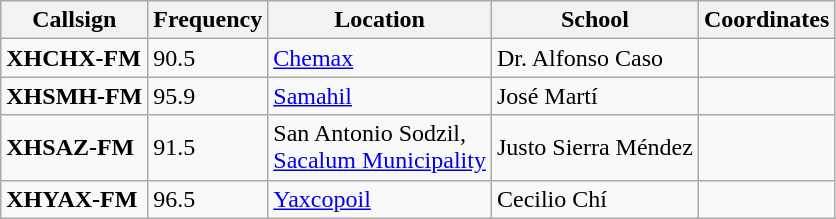<table class="wikitable sortable">
<tr>
<th>Callsign</th>
<th>Frequency</th>
<th>Location</th>
<th>School</th>
<th>Coordinates</th>
</tr>
<tr>
<td><strong>XHCHX-FM</strong></td>
<td>90.5</td>
<td><a href='#'>Chemax</a></td>
<td>Dr. Alfonso Caso</td>
<td></td>
</tr>
<tr>
<td><strong>XHSMH-FM</strong></td>
<td>95.9</td>
<td><a href='#'>Samahil</a></td>
<td>José Martí</td>
<td></td>
</tr>
<tr>
<td><strong>XHSAZ-FM</strong></td>
<td>91.5</td>
<td>San Antonio Sodzil,<br><a href='#'>Sacalum Municipality</a> </td>
<td>Justo Sierra Méndez</td>
<td></td>
</tr>
<tr>
<td><strong>XHYAX-FM</strong></td>
<td>96.5</td>
<td><a href='#'>Yaxcopoil</a></td>
<td>Cecilio Chí</td>
<td></td>
</tr>
</table>
